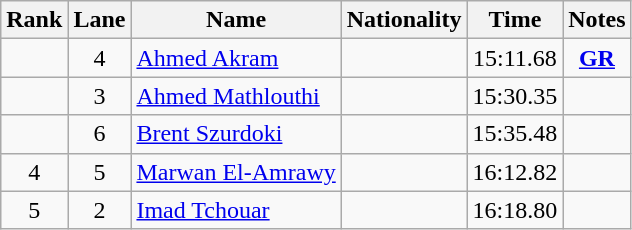<table class="wikitable sortable" style="text-align:center">
<tr>
<th>Rank</th>
<th>Lane</th>
<th>Name</th>
<th>Nationality</th>
<th>Time</th>
<th>Notes</th>
</tr>
<tr>
<td></td>
<td>4</td>
<td align=left><a href='#'>Ahmed Akram</a></td>
<td align=left></td>
<td>15:11.68</td>
<td><strong><a href='#'>GR</a></strong></td>
</tr>
<tr>
<td></td>
<td>3</td>
<td align=left><a href='#'>Ahmed Mathlouthi</a></td>
<td align=left></td>
<td>15:30.35</td>
<td></td>
</tr>
<tr>
<td></td>
<td>6</td>
<td align=left><a href='#'>Brent Szurdoki</a></td>
<td align=left></td>
<td>15:35.48</td>
<td></td>
</tr>
<tr>
<td>4</td>
<td>5</td>
<td align=left><a href='#'>Marwan El-Amrawy</a></td>
<td align=left></td>
<td>16:12.82</td>
<td></td>
</tr>
<tr>
<td>5</td>
<td>2</td>
<td align=left><a href='#'>Imad Tchouar</a></td>
<td align=left></td>
<td>16:18.80</td>
<td></td>
</tr>
</table>
